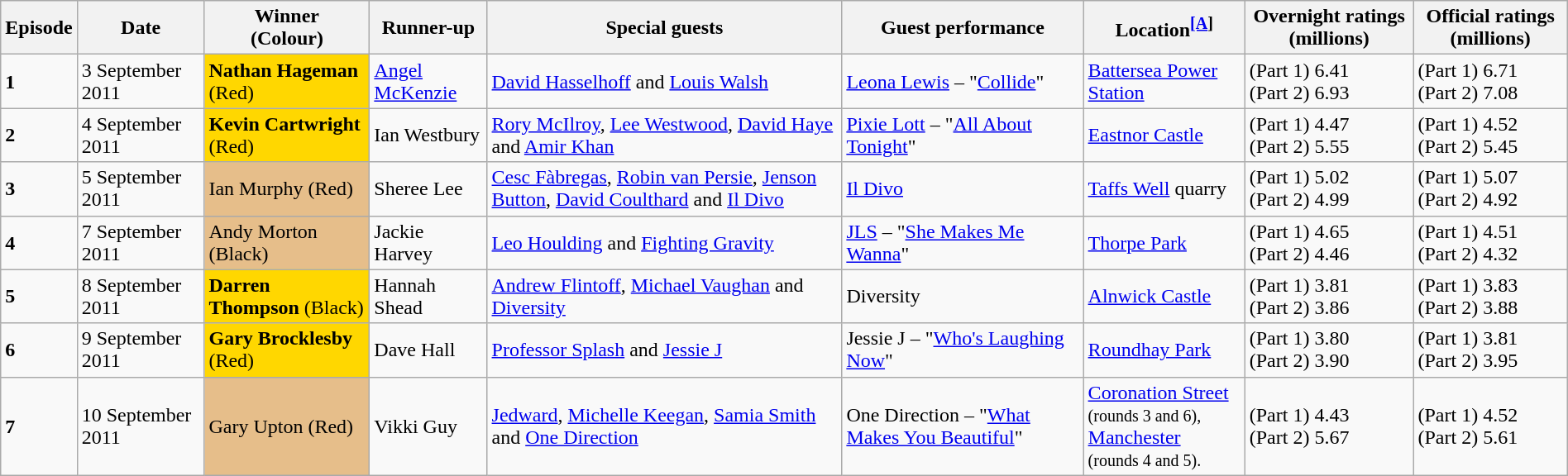<table class="wikitable" width=100%>
<tr>
<th>Episode</th>
<th>Date</th>
<th>Winner<br>(Colour)</th>
<th>Runner-up</th>
<th>Special guests</th>
<th>Guest performance</th>
<th>Location<sup><a href='#'>[A</a>]</sup></th>
<th>Overnight ratings (millions)</th>
<th>Official ratings (millions)</th>
</tr>
<tr>
<td><strong>1</strong></td>
<td>3 September 2011</td>
<td bgcolor=gold><strong>Nathan Hageman</strong> (Red)</td>
<td><a href='#'>Angel McKenzie</a></td>
<td><a href='#'>David Hasselhoff</a> and <a href='#'>Louis Walsh</a></td>
<td><a href='#'>Leona Lewis</a> – "<a href='#'>Collide</a>"</td>
<td><a href='#'>Battersea Power Station</a></td>
<td>(Part 1) 6.41<br>(Part 2) 6.93</td>
<td>(Part 1) 6.71<br>(Part 2) 7.08</td>
</tr>
<tr>
<td><strong>2</strong></td>
<td>4 September 2011</td>
<td bgcolor=gold><strong>Kevin Cartwright</strong> (Red)</td>
<td>Ian Westbury</td>
<td><a href='#'>Rory McIlroy</a>, <a href='#'>Lee Westwood</a>, <a href='#'>David Haye</a> and <a href='#'>Amir Khan</a></td>
<td><a href='#'>Pixie Lott</a> – "<a href='#'>All About Tonight</a>"</td>
<td><a href='#'>Eastnor Castle</a></td>
<td>(Part 1) 4.47<br>(Part 2) 5.55</td>
<td>(Part 1) 4.52<br>(Part 2) 5.45</td>
</tr>
<tr>
<td><strong>3</strong></td>
<td>5 September 2011</td>
<td bgcolor="#E6BE8A">Ian Murphy (Red)</td>
<td>Sheree Lee</td>
<td><a href='#'>Cesc Fàbregas</a>, <a href='#'>Robin van Persie</a>, <a href='#'>Jenson Button</a>, <a href='#'>David Coulthard</a> and <a href='#'>Il Divo</a></td>
<td><a href='#'>Il Divo</a></td>
<td><a href='#'>Taffs Well</a> quarry</td>
<td>(Part 1) 5.02<br>(Part 2) 4.99</td>
<td>(Part 1) 5.07<br>(Part 2) 4.92</td>
</tr>
<tr>
<td><strong>4</strong></td>
<td>7 September 2011</td>
<td bgcolor="#E6BE8A">Andy Morton (Black)</td>
<td>Jackie Harvey</td>
<td><a href='#'>Leo Houlding</a> and <a href='#'>Fighting Gravity</a></td>
<td><a href='#'>JLS</a> – "<a href='#'>She Makes Me Wanna</a>"</td>
<td><a href='#'>Thorpe Park</a></td>
<td>(Part 1) 4.65<br>(Part 2) 4.46</td>
<td>(Part 1) 4.51<br>(Part 2) 4.32</td>
</tr>
<tr>
<td><strong>5</strong></td>
<td>8 September 2011</td>
<td bgcolor=gold><strong>Darren Thompson</strong> (Black)</td>
<td>Hannah Shead</td>
<td><a href='#'>Andrew Flintoff</a>, <a href='#'>Michael Vaughan</a> and <a href='#'>Diversity</a></td>
<td>Diversity</td>
<td><a href='#'>Alnwick Castle</a></td>
<td>(Part 1) 3.81<br>(Part 2) 3.86</td>
<td>(Part 1) 3.83<br>(Part 2) 3.88</td>
</tr>
<tr>
<td><strong>6</strong></td>
<td>9 September 2011</td>
<td bgcolor=gold><strong>Gary Brocklesby</strong> (Red)</td>
<td>Dave Hall</td>
<td><a href='#'>Professor Splash</a> and <a href='#'>Jessie J</a></td>
<td>Jessie J – "<a href='#'>Who's Laughing Now</a>"</td>
<td><a href='#'>Roundhay Park</a></td>
<td>(Part 1) 3.80<br>(Part 2) 3.90</td>
<td>(Part 1) 3.81<br>(Part 2) 3.95</td>
</tr>
<tr>
<td><strong>7</strong></td>
<td>10 September 2011</td>
<td bgcolor="#E6BE8A">Gary Upton (Red)</td>
<td>Vikki Guy</td>
<td><a href='#'>Jedward</a>, <a href='#'>Michelle Keegan</a>, <a href='#'>Samia Smith</a> and <a href='#'>One Direction</a></td>
<td>One Direction – "<a href='#'>What Makes You Beautiful</a>"</td>
<td><a href='#'>Coronation Street</a> <br><small>(rounds 3 and 6),</small> <a href='#'>Manchester</a> <br><small>(rounds 4 and 5).</small></td>
<td>(Part 1) 4.43<br>(Part 2) 5.67</td>
<td>(Part 1) 4.52<br>(Part 2) 5.61</td>
</tr>
</table>
